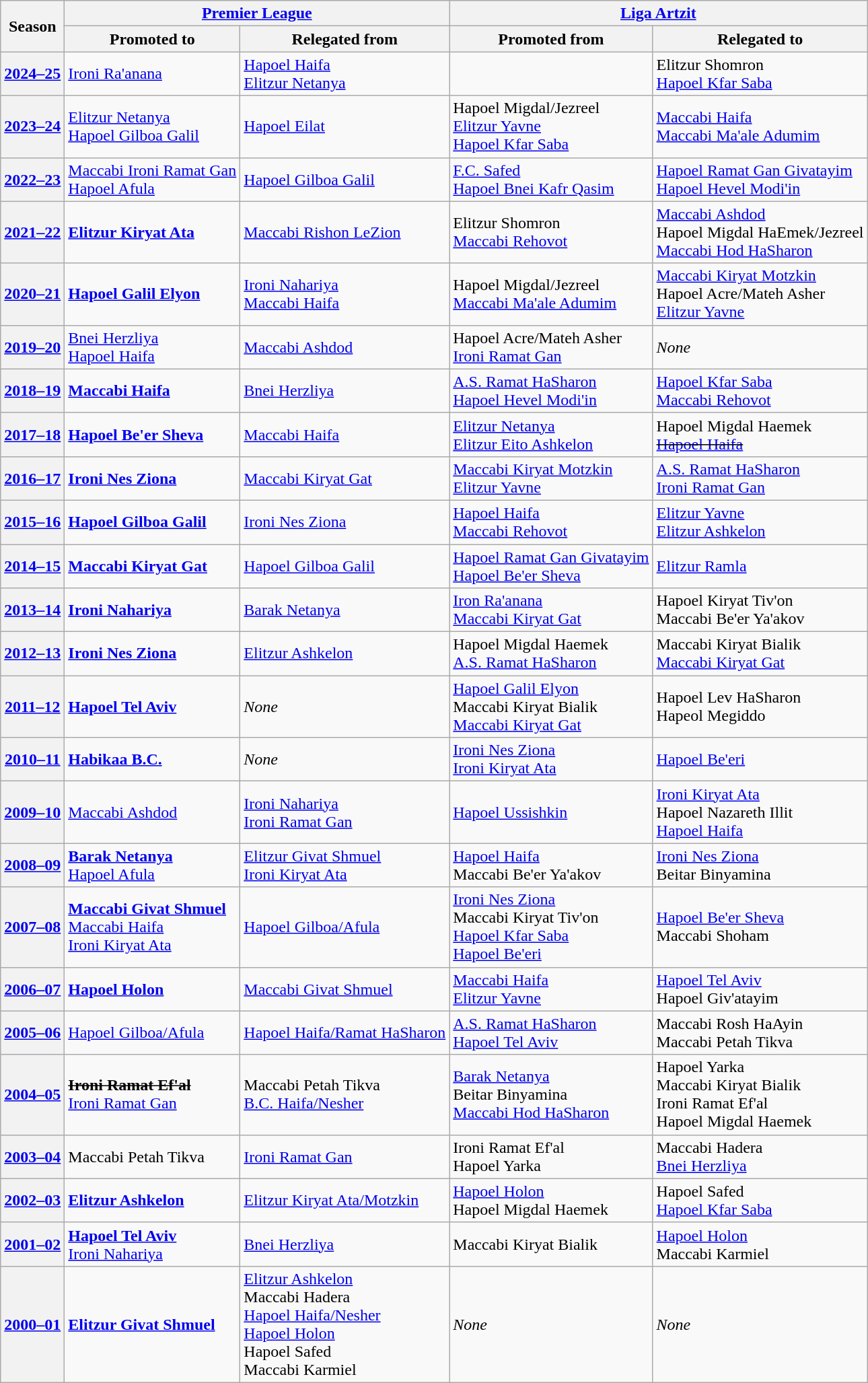<table class="wikitable">
<tr>
<th rowspan=2>Season</th>
<th colspan=2><a href='#'>Premier League</a></th>
<th colspan=2><a href='#'>Liga Artzit</a></th>
</tr>
<tr>
<th>Promoted to</th>
<th>Relegated from</th>
<th>Promoted from</th>
<th>Relegated to</th>
</tr>
<tr>
<th><a href='#'>2024–25</a></th>
<td><a href='#'>Ironi Ra'anana</a></td>
<td><a href='#'>Hapoel Haifa</a><br> <a href='#'>Elitzur Netanya</a></td>
<td></td>
<td>Elitzur Shomron<br> <a href='#'>Hapoel Kfar Saba</a></td>
</tr>
<tr>
<th><a href='#'>2023–24</a></th>
<td><a href='#'>Elitzur Netanya</a><br><a href='#'>Hapoel Gilboa Galil</a></td>
<td><a href='#'>Hapoel Eilat</a></td>
<td>Hapoel Migdal/Jezreel<br> <a href='#'>Elitzur Yavne</a><br> <a href='#'>Hapoel Kfar Saba</a></td>
<td><a href='#'>Maccabi Haifa</a><br><a href='#'>Maccabi Ma'ale Adumim</a></td>
</tr>
<tr>
<th><a href='#'>2022–23</a></th>
<td><a href='#'>Maccabi Ironi Ramat Gan</a><br><a href='#'>Hapoel Afula</a></td>
<td><a href='#'>Hapoel Gilboa Galil</a></td>
<td><a href='#'>F.C. Safed</a><br> <a href='#'>Hapoel Bnei Kafr Qasim</a></td>
<td><a href='#'>Hapoel Ramat Gan Givatayim</a><br><a href='#'>Hapoel Hevel Modi'in</a></td>
</tr>
<tr>
<th><a href='#'>2021–22</a></th>
<td><strong><a href='#'>Elitzur Kiryat Ata</a></strong></td>
<td><a href='#'>Maccabi Rishon LeZion</a></td>
<td>Elitzur Shomron<br><a href='#'>Maccabi Rehovot</a></td>
<td><a href='#'>Maccabi Ashdod</a><br> Hapoel Migdal HaEmek/Jezreel<br><a href='#'>Maccabi Hod HaSharon</a></td>
</tr>
<tr>
<th><a href='#'>2020–21</a></th>
<td><strong><a href='#'>Hapoel Galil Elyon</a></strong><br></td>
<td><a href='#'>Ironi Nahariya</a><br><a href='#'>Maccabi Haifa</a></td>
<td>Hapoel Migdal/Jezreel<br><a href='#'>Maccabi Ma'ale Adumim</a></td>
<td><a href='#'>Maccabi Kiryat Motzkin</a><br>Hapoel Acre/Mateh Asher<br> <a href='#'>Elitzur Yavne</a></td>
</tr>
<tr>
<th><a href='#'>2019–20</a></th>
<td><a href='#'>Bnei Herzliya</a><br> <a href='#'>Hapoel Haifa</a></td>
<td><a href='#'>Maccabi Ashdod</a></td>
<td>Hapoel Acre/Mateh Asher<br><a href='#'>Ironi Ramat Gan</a></td>
<td><em>None</em></td>
</tr>
<tr>
<th><a href='#'>2018–19</a></th>
<td><strong><a href='#'>Maccabi Haifa</a></strong></td>
<td><a href='#'>Bnei Herzliya</a></td>
<td><a href='#'>A.S. Ramat HaSharon</a><br><a href='#'>Hapoel Hevel Modi'in</a></td>
<td><a href='#'>Hapoel Kfar Saba</a><br><a href='#'>Maccabi Rehovot</a></td>
</tr>
<tr>
<th><a href='#'>2017–18</a></th>
<td><strong><a href='#'>Hapoel Be'er Sheva</a></strong></td>
<td><a href='#'>Maccabi Haifa</a></td>
<td><a href='#'>Elitzur Netanya</a><br><a href='#'>Elitzur Eito Ashkelon</a></td>
<td>Hapoel Migdal Haemek<br><s><a href='#'>Hapoel Haifa</a></s></td>
</tr>
<tr>
<th><a href='#'>2016–17</a></th>
<td><strong><a href='#'>Ironi Nes Ziona</a></strong></td>
<td><a href='#'>Maccabi Kiryat Gat</a></td>
<td><a href='#'>Maccabi Kiryat Motzkin</a><br><a href='#'>Elitzur Yavne</a></td>
<td><a href='#'>A.S. Ramat HaSharon</a><br><a href='#'>Ironi Ramat Gan</a></td>
</tr>
<tr>
<th><a href='#'>2015–16</a></th>
<td><strong><a href='#'>Hapoel Gilboa Galil</a></strong></td>
<td><a href='#'>Ironi Nes Ziona</a></td>
<td><a href='#'>Hapoel Haifa</a><br><a href='#'>Maccabi Rehovot</a></td>
<td><a href='#'>Elitzur Yavne</a><br><a href='#'>Elitzur Ashkelon</a></td>
</tr>
<tr>
<th><a href='#'>2014–15</a></th>
<td><strong><a href='#'>Maccabi Kiryat Gat</a></strong></td>
<td><a href='#'>Hapoel Gilboa Galil</a></td>
<td><a href='#'>Hapoel Ramat Gan Givatayim</a><br><a href='#'>Hapoel Be'er Sheva</a></td>
<td><a href='#'>Elitzur Ramla</a></td>
</tr>
<tr>
<th><a href='#'>2013–14</a></th>
<td><strong><a href='#'>Ironi Nahariya</a></strong></td>
<td><a href='#'>Barak Netanya</a></td>
<td><a href='#'>Iron Ra'anana</a><br><a href='#'>Maccabi Kiryat Gat</a></td>
<td>Hapoel Kiryat Tiv'on<br>Maccabi Be'er Ya'akov</td>
</tr>
<tr>
<th><a href='#'>2012–13</a></th>
<td><strong><a href='#'>Ironi Nes Ziona</a></strong></td>
<td><a href='#'>Elitzur Ashkelon</a></td>
<td>Hapoel Migdal Haemek<br><a href='#'>A.S. Ramat HaSharon</a></td>
<td>Maccabi Kiryat Bialik<br><a href='#'>Maccabi Kiryat Gat</a></td>
</tr>
<tr>
<th><a href='#'>2011–12</a></th>
<td><strong><a href='#'>Hapoel Tel Aviv</a></strong></td>
<td><em>None</em></td>
<td><a href='#'>Hapoel Galil Elyon</a><br>Maccabi Kiryat Bialik<br><a href='#'>Maccabi Kiryat Gat</a></td>
<td>Hapoel Lev HaSharon<br>Hapeol Megiddo</td>
</tr>
<tr>
<th><a href='#'>2010–11</a></th>
<td><strong><a href='#'>Habikaa B.C.</a></strong></td>
<td><em>None</em></td>
<td><a href='#'>Ironi Nes Ziona</a><br><a href='#'>Ironi Kiryat Ata</a></td>
<td><a href='#'>Hapoel Be'eri</a></td>
</tr>
<tr>
<th><a href='#'>2009–10</a></th>
<td><a href='#'>Maccabi Ashdod</a></td>
<td><a href='#'>Ironi Nahariya</a><br><a href='#'>Ironi Ramat Gan</a></td>
<td><a href='#'>Hapoel Ussishkin</a></td>
<td><a href='#'>Ironi Kiryat Ata</a><br>Hapoel Nazareth Illit<br><a href='#'>Hapoel Haifa</a></td>
</tr>
<tr>
<th><a href='#'>2008–09</a></th>
<td><strong><a href='#'>Barak Netanya</a></strong><br><a href='#'>Hapoel Afula</a></td>
<td><a href='#'>Elitzur Givat Shmuel</a><br><a href='#'>Ironi Kiryat Ata</a></td>
<td><a href='#'>Hapoel Haifa</a><br>Maccabi Be'er Ya'akov</td>
<td><a href='#'>Ironi Nes Ziona</a><br>Beitar Binyamina</td>
</tr>
<tr>
<th><a href='#'>2007–08</a></th>
<td><strong><a href='#'>Maccabi Givat Shmuel</a></strong><br><a href='#'>Maccabi Haifa</a><br><a href='#'>Ironi Kiryat Ata</a></td>
<td><a href='#'>Hapoel Gilboa/Afula</a></td>
<td><a href='#'>Ironi Nes Ziona</a><br>Maccabi Kiryat Tiv'on<br><a href='#'>Hapoel Kfar Saba</a><br><a href='#'>Hapoel Be'eri</a></td>
<td><a href='#'>Hapoel Be'er Sheva</a><br>Maccabi Shoham</td>
</tr>
<tr>
<th><a href='#'>2006–07</a></th>
<td><strong><a href='#'>Hapoel Holon</a></strong></td>
<td><a href='#'>Maccabi Givat Shmuel</a></td>
<td><a href='#'>Maccabi Haifa</a><br><a href='#'>Elitzur Yavne</a></td>
<td><a href='#'>Hapoel Tel Aviv</a><br>Hapoel Giv'atayim</td>
</tr>
<tr>
<th><a href='#'>2005–06</a></th>
<td><a href='#'>Hapoel Gilboa/Afula</a></td>
<td><a href='#'>Hapoel Haifa/Ramat HaSharon</a></td>
<td><a href='#'>A.S. Ramat HaSharon</a><br><a href='#'>Hapoel Tel Aviv</a></td>
<td>Maccabi Rosh HaAyin<br>Maccabi Petah Tikva</td>
</tr>
<tr>
<th><a href='#'>2004–05</a></th>
<td><strong><s>Ironi Ramat Ef'al</s></strong> <br><a href='#'>Ironi Ramat Gan</a></td>
<td>Maccabi Petah Tikva<br><a href='#'>B.C. Haifa/Nesher</a></td>
<td><a href='#'>Barak Netanya</a><br>Beitar Binyamina<br><a href='#'>Maccabi Hod HaSharon</a></td>
<td>Hapoel Yarka<br>Maccabi Kiryat Bialik<br>Ironi Ramat Ef'al<br>Hapoel Migdal Haemek</td>
</tr>
<tr>
<th><a href='#'>2003–04</a></th>
<td>Maccabi Petah Tikva</td>
<td><a href='#'>Ironi Ramat Gan</a></td>
<td>Ironi Ramat Ef'al<br>Hapoel Yarka</td>
<td>Maccabi Hadera<br><a href='#'>Bnei Herzliya</a></td>
</tr>
<tr>
<th><a href='#'>2002–03</a></th>
<td><strong><a href='#'>Elitzur Ashkelon</a></strong></td>
<td><a href='#'>Elitzur Kiryat Ata/Motzkin</a></td>
<td><a href='#'>Hapoel Holon</a><br>Hapoel Migdal Haemek</td>
<td>Hapoel Safed<br><a href='#'>Hapoel Kfar Saba</a></td>
</tr>
<tr>
<th><a href='#'>2001–02</a></th>
<td><strong><a href='#'>Hapoel Tel Aviv</a></strong><br><a href='#'>Ironi Nahariya</a></td>
<td><a href='#'>Bnei Herzliya</a></td>
<td>Maccabi Kiryat Bialik</td>
<td><a href='#'>Hapoel Holon</a><br>Maccabi Karmiel</td>
</tr>
<tr>
<th><a href='#'>2000–01</a></th>
<td><strong><a href='#'>Elitzur Givat Shmuel</a></strong></td>
<td><a href='#'>Elitzur Ashkelon</a><br>Maccabi Hadera<br><a href='#'>Hapoel Haifa/Nesher</a><br><a href='#'>Hapoel Holon</a><br>Hapoel Safed<br>Maccabi Karmiel</td>
<td><em>None</em></td>
<td><em>None</em></td>
</tr>
</table>
